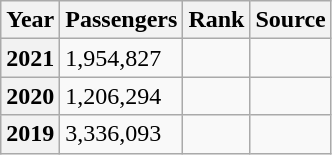<table class="wikitable sortable">
<tr>
<th>Year</th>
<th>Passengers</th>
<th>Rank</th>
<th>Source</th>
</tr>
<tr>
<th>2021</th>
<td>1,954,827 </td>
<td></td>
<td></td>
</tr>
<tr>
<th>2020</th>
<td>1,206,294 </td>
<td></td>
<td></td>
</tr>
<tr>
<th>2019</th>
<td>3,336,093</td>
<td></td>
<td></td>
</tr>
</table>
